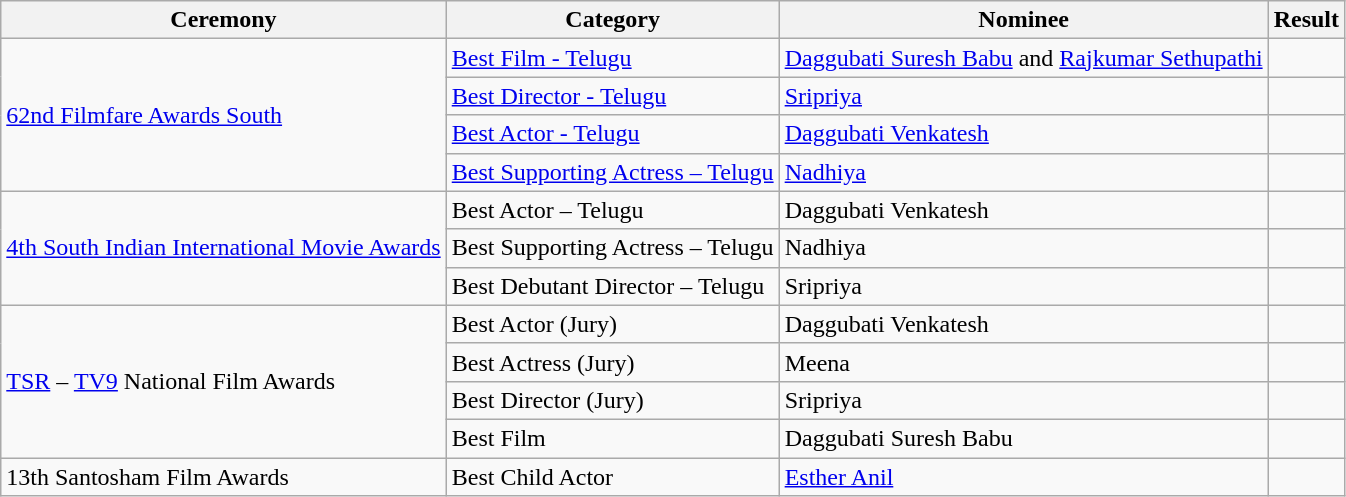<table class="wikitable">
<tr>
<th>Ceremony</th>
<th>Category</th>
<th>Nominee</th>
<th>Result</th>
</tr>
<tr>
<td rowspan="4"><a href='#'>62nd Filmfare Awards South </a></td>
<td><a href='#'>Best Film - Telugu</a></td>
<td><a href='#'>Daggubati Suresh Babu</a> and <a href='#'>Rajkumar Sethupathi</a></td>
<td></td>
</tr>
<tr>
<td><a href='#'>Best Director - Telugu</a></td>
<td><a href='#'>Sripriya</a></td>
<td></td>
</tr>
<tr>
<td><a href='#'>Best Actor - Telugu</a></td>
<td><a href='#'>Daggubati Venkatesh</a></td>
<td></td>
</tr>
<tr>
<td><a href='#'>Best Supporting Actress – Telugu</a></td>
<td><a href='#'>Nadhiya</a></td>
<td></td>
</tr>
<tr>
<td rowspan="3"><a href='#'>4th South Indian International Movie Awards</a></td>
<td>Best Actor – Telugu</td>
<td>Daggubati Venkatesh</td>
<td></td>
</tr>
<tr>
<td>Best Supporting Actress – Telugu</td>
<td>Nadhiya</td>
<td></td>
</tr>
<tr>
<td>Best Debutant Director – Telugu</td>
<td>Sripriya</td>
<td></td>
</tr>
<tr>
<td rowspan="4"><a href='#'>TSR</a> – <a href='#'>TV9</a> National Film Awards</td>
<td>Best Actor (Jury)</td>
<td>Daggubati Venkatesh</td>
<td></td>
</tr>
<tr>
<td>Best Actress (Jury)</td>
<td>Meena</td>
<td></td>
</tr>
<tr>
<td>Best Director (Jury)</td>
<td>Sripriya</td>
<td></td>
</tr>
<tr>
<td>Best Film</td>
<td>Daggubati Suresh Babu</td>
<td></td>
</tr>
<tr>
<td>13th Santosham Film Awards</td>
<td>Best Child Actor</td>
<td><a href='#'>Esther Anil</a></td>
<td></td>
</tr>
</table>
